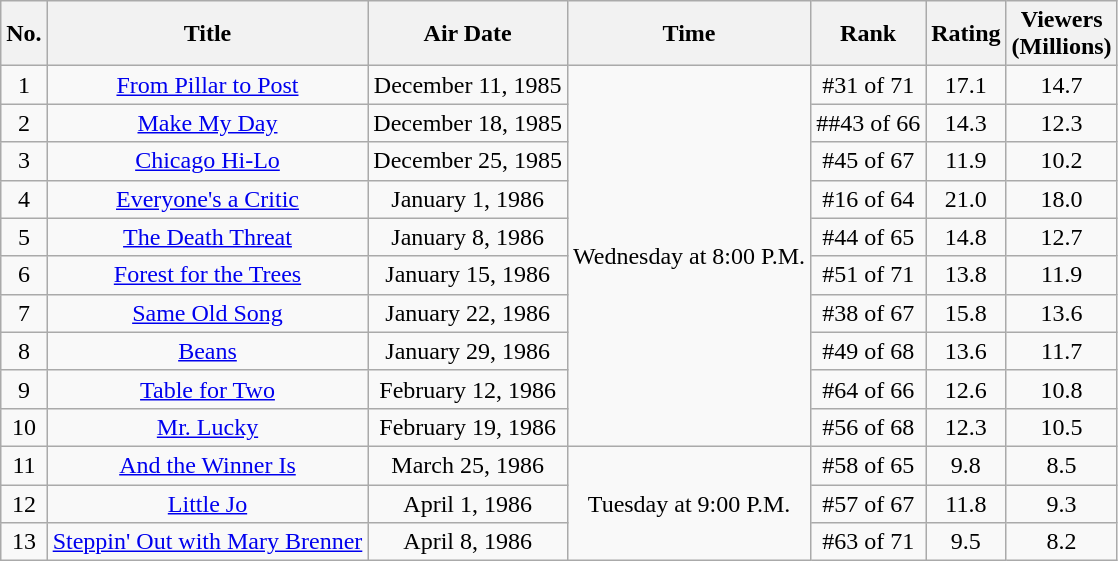<table class="wikitable" style="text-align:center">
<tr>
<th>No.</th>
<th>Title</th>
<th>Air Date</th>
<th>Time</th>
<th>Rank</th>
<th>Rating</th>
<th>Viewers <br> (Millions)</th>
</tr>
<tr>
<td>1</td>
<td><a href='#'>From Pillar to Post</a></td>
<td>December 11, 1985</td>
<td style="text-align:center;" rowspan="10">Wednesday at 8:00 P.M.</td>
<td>#31 of 71</td>
<td>17.1</td>
<td>14.7</td>
</tr>
<tr>
<td>2</td>
<td><a href='#'>Make My Day</a></td>
<td>December 18, 1985</td>
<td>##43 of 66</td>
<td>14.3</td>
<td>12.3</td>
</tr>
<tr>
<td>3</td>
<td><a href='#'>Chicago Hi-Lo</a></td>
<td>December 25, 1985</td>
<td>#45 of 67</td>
<td>11.9</td>
<td>10.2</td>
</tr>
<tr>
<td>4</td>
<td><a href='#'>Everyone's a Critic</a></td>
<td>January 1, 1986</td>
<td>#16 of 64</td>
<td>21.0</td>
<td>18.0</td>
</tr>
<tr>
<td>5</td>
<td><a href='#'>The Death Threat</a></td>
<td>January 8, 1986</td>
<td>#44 of 65</td>
<td>14.8</td>
<td>12.7</td>
</tr>
<tr>
<td>6</td>
<td><a href='#'>Forest for the Trees</a></td>
<td>January 15, 1986</td>
<td>#51 of 71</td>
<td>13.8</td>
<td>11.9</td>
</tr>
<tr>
<td>7</td>
<td><a href='#'>Same Old Song</a></td>
<td>January 22, 1986</td>
<td>#38 of 67</td>
<td>15.8</td>
<td>13.6</td>
</tr>
<tr>
<td>8</td>
<td><a href='#'>Beans</a></td>
<td>January 29, 1986</td>
<td>#49 of 68</td>
<td>13.6</td>
<td>11.7</td>
</tr>
<tr>
<td>9</td>
<td><a href='#'>Table for Two</a></td>
<td>February 12, 1986</td>
<td>#64 of 66</td>
<td>12.6</td>
<td>10.8</td>
</tr>
<tr>
<td>10</td>
<td><a href='#'>Mr. Lucky</a></td>
<td>February 19, 1986</td>
<td>#56 of 68</td>
<td>12.3</td>
<td>10.5</td>
</tr>
<tr>
<td>11</td>
<td><a href='#'>And the Winner Is</a></td>
<td>March 25, 1986</td>
<td style="text-align:center;" rowspan="7">Tuesday at 9:00 P.M.</td>
<td>#58 of 65</td>
<td>9.8</td>
<td>8.5</td>
</tr>
<tr>
<td>12</td>
<td><a href='#'>Little Jo</a></td>
<td>April 1, 1986</td>
<td>#57 of 67</td>
<td>11.8</td>
<td>9.3</td>
</tr>
<tr>
<td>13</td>
<td><a href='#'>Steppin' Out with Mary Brenner</a></td>
<td>April 8, 1986</td>
<td>#63 of 71</td>
<td>9.5</td>
<td>8.2</td>
</tr>
</table>
